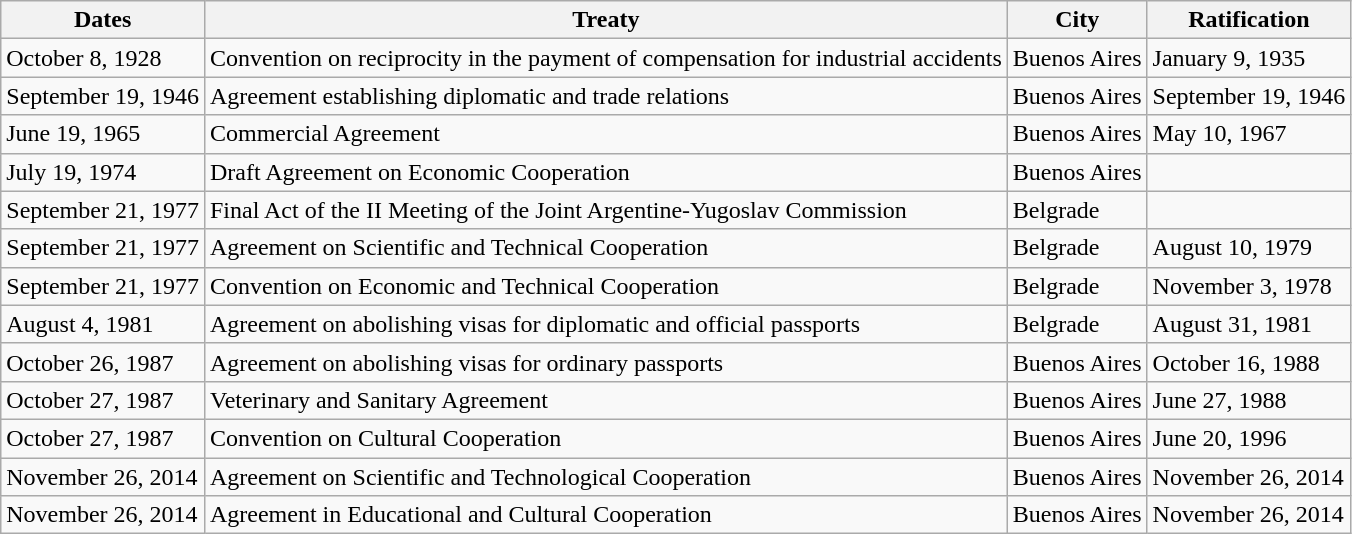<table class=wikitable>
<tr>
<th>Dates</th>
<th>Treaty</th>
<th>City</th>
<th>Ratification</th>
</tr>
<tr>
<td>October 8, 1928</td>
<td>Convention on reciprocity in the payment of compensation for industrial accidents</td>
<td>Buenos Aires</td>
<td>January 9, 1935</td>
</tr>
<tr>
<td>September 19, 1946</td>
<td>Agreement establishing diplomatic and trade relations</td>
<td>Buenos Aires</td>
<td>September 19, 1946</td>
</tr>
<tr>
<td>June 19, 1965</td>
<td>Commercial Agreement</td>
<td>Buenos Aires</td>
<td>May 10, 1967</td>
</tr>
<tr>
<td>July 19, 1974</td>
<td>Draft Agreement on Economic Cooperation</td>
<td>Buenos Aires</td>
<td></td>
</tr>
<tr>
<td>September 21, 1977</td>
<td>Final Act of the II Meeting of the Joint Argentine-Yugoslav Commission</td>
<td>Belgrade</td>
<td></td>
</tr>
<tr>
<td>September 21, 1977</td>
<td>Agreement on Scientific and Technical Cooperation</td>
<td>Belgrade</td>
<td>August 10, 1979</td>
</tr>
<tr>
<td>September 21, 1977</td>
<td>Convention on Economic and Technical Cooperation</td>
<td>Belgrade</td>
<td>November 3, 1978</td>
</tr>
<tr>
<td>August 4, 1981</td>
<td>Agreement on abolishing visas for diplomatic and official passports</td>
<td>Belgrade</td>
<td>August 31, 1981</td>
</tr>
<tr>
<td>October 26, 1987</td>
<td>Agreement on abolishing visas for ordinary passports</td>
<td>Buenos Aires</td>
<td>October 16, 1988</td>
</tr>
<tr>
<td>October 27, 1987</td>
<td>Veterinary and Sanitary Agreement</td>
<td>Buenos Aires</td>
<td>June 27, 1988</td>
</tr>
<tr>
<td>October 27, 1987</td>
<td>Convention on Cultural Cooperation</td>
<td>Buenos Aires</td>
<td>June 20, 1996</td>
</tr>
<tr>
<td>November 26, 2014</td>
<td>Agreement on Scientific and Technological Cooperation</td>
<td>Buenos Aires</td>
<td>November 26, 2014</td>
</tr>
<tr>
<td>November 26, 2014</td>
<td>Agreement in Educational and Cultural Cooperation</td>
<td>Buenos Aires</td>
<td>November 26, 2014</td>
</tr>
</table>
